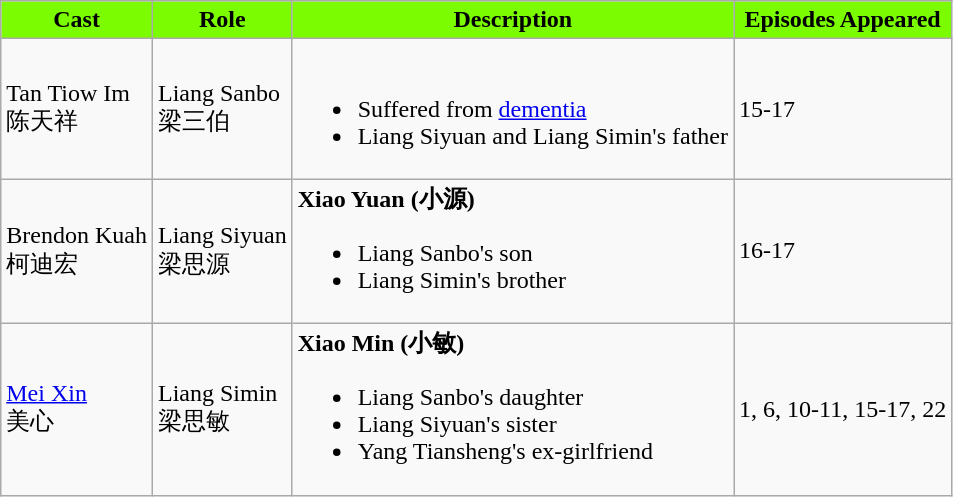<table class="wikitable">
<tr>
<th style="background:LawnGreen; color:black">Cast</th>
<th style="background:LawnGreen; color:black">Role</th>
<th style="background:LawnGreen; color:black">Description</th>
<th style="background:LawnGreen; color:black">Episodes Appeared</th>
</tr>
<tr>
<td>Tan Tiow Im <br> 陈天祥</td>
<td>Liang Sanbo <br> 梁三伯</td>
<td><br><ul><li>Suffered from <a href='#'>dementia</a></li><li>Liang Siyuan and Liang Simin's father</li></ul></td>
<td>15-17</td>
</tr>
<tr>
<td>Brendon Kuah <br> 柯迪宏</td>
<td>Liang Siyuan <br> 梁思源</td>
<td><strong>Xiao Yuan (小源)</strong><br><ul><li>Liang Sanbo's son</li><li>Liang Simin's brother</li></ul></td>
<td>16-17</td>
</tr>
<tr>
<td><a href='#'>Mei Xin</a> <br> 美心</td>
<td>Liang Simin <br> 梁思敏</td>
<td><strong>Xiao Min (小敏)</strong><br><ul><li>Liang Sanbo's daughter</li><li>Liang Siyuan's sister</li><li>Yang Tiansheng's ex-girlfriend</li></ul></td>
<td>1, 6, 10-11, 15-17, 22</td>
</tr>
</table>
